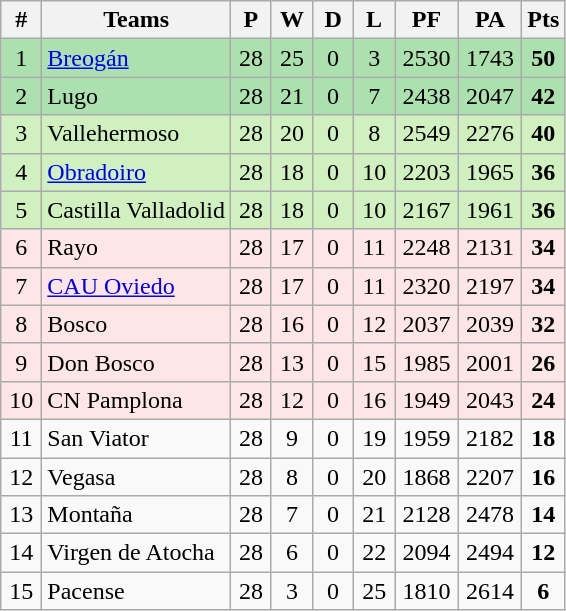<table class="wikitable" style="text-align: center;">
<tr>
<th width=20>#</th>
<th>Teams</th>
<th width=20>P</th>
<th width=20>W</th>
<th width=20>D</th>
<th width=20>L</th>
<th width=35>PF</th>
<th width=35>PA</th>
<th width=20>Pts</th>
</tr>
<tr bgcolor=ACE1AF>
<td>1</td>
<td align=left><a href='#'>Breogán</a></td>
<td>28</td>
<td>25</td>
<td>0</td>
<td>3</td>
<td>2530</td>
<td>1743</td>
<td><strong>50</strong></td>
</tr>
<tr bgcolor=ACE1AF>
<td>2</td>
<td align=left>Lugo</td>
<td>28</td>
<td>21</td>
<td>0</td>
<td>7</td>
<td>2438</td>
<td>2047</td>
<td><strong>42</strong></td>
</tr>
<tr bgcolor=D0F0C0>
<td>3</td>
<td align=left>Vallehermoso</td>
<td>28</td>
<td>20</td>
<td>0</td>
<td>8</td>
<td>2549</td>
<td>2276</td>
<td><strong>40</strong></td>
</tr>
<tr bgcolor=D0F0C0>
<td>4</td>
<td align=left><a href='#'>Obradoiro</a></td>
<td>28</td>
<td>18</td>
<td>0</td>
<td>10</td>
<td>2203</td>
<td>1965</td>
<td><strong>36</strong></td>
</tr>
<tr bgcolor=D0F0C0>
<td>5</td>
<td align=left>Castilla Valladolid</td>
<td>28</td>
<td>18</td>
<td>0</td>
<td>10</td>
<td>2167</td>
<td>1961</td>
<td><strong>36</strong></td>
</tr>
<tr bgcolor=FFE6E6>
<td>6</td>
<td align=left>Rayo</td>
<td>28</td>
<td>17</td>
<td>0</td>
<td>11</td>
<td>2248</td>
<td>2131</td>
<td><strong>34</strong></td>
</tr>
<tr bgcolor=FFE6E6>
<td>7</td>
<td align=left><a href='#'>CAU Oviedo</a></td>
<td>28</td>
<td>17</td>
<td>0</td>
<td>11</td>
<td>2320</td>
<td>2197</td>
<td><strong>34</strong></td>
</tr>
<tr bgcolor=FFE6E6>
<td>8</td>
<td align=left>Bosco</td>
<td>28</td>
<td>16</td>
<td>0</td>
<td>12</td>
<td>2037</td>
<td>2039</td>
<td><strong>32</strong></td>
</tr>
<tr bgcolor=FFE6E6>
<td>9</td>
<td align=left>Don Bosco</td>
<td>28</td>
<td>13</td>
<td>0</td>
<td>15</td>
<td>1985</td>
<td>2001</td>
<td><strong>26</strong></td>
</tr>
<tr bgcolor=FFE6E6>
<td>10</td>
<td align=left>CN Pamplona</td>
<td>28</td>
<td>12</td>
<td>0</td>
<td>16</td>
<td>1949</td>
<td>2043</td>
<td><strong>24</strong></td>
</tr>
<tr>
<td>11</td>
<td align=left>San Viator</td>
<td>28</td>
<td>9</td>
<td>0</td>
<td>19</td>
<td>1959</td>
<td>2182</td>
<td><strong>18</strong></td>
</tr>
<tr>
<td>12</td>
<td align=left>Vegasa</td>
<td>28</td>
<td>8</td>
<td>0</td>
<td>20</td>
<td>1868</td>
<td>2207</td>
<td><strong>16</strong></td>
</tr>
<tr>
<td>13</td>
<td align=left>Montaña</td>
<td>28</td>
<td>7</td>
<td>0</td>
<td>21</td>
<td>2128</td>
<td>2478</td>
<td><strong>14</strong></td>
</tr>
<tr>
<td>14</td>
<td align=left>Virgen de Atocha</td>
<td>28</td>
<td>6</td>
<td>0</td>
<td>22</td>
<td>2094</td>
<td>2494</td>
<td><strong>12</strong></td>
</tr>
<tr>
<td>15</td>
<td align=left>Pacense</td>
<td>28</td>
<td>3</td>
<td>0</td>
<td>25</td>
<td>1810</td>
<td>2614</td>
<td><strong>6</strong></td>
</tr>
</table>
